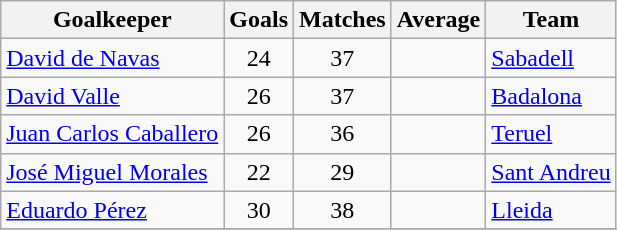<table class="wikitable sortable">
<tr>
<th>Goalkeeper</th>
<th>Goals</th>
<th>Matches</th>
<th>Average</th>
<th>Team</th>
</tr>
<tr>
<td> <a href='#'>David de Navas</a></td>
<td align=center>24</td>
<td align=center>37</td>
<td align=center></td>
<td><a href='#'>Sabadell</a></td>
</tr>
<tr>
<td> <a href='#'>David Valle</a></td>
<td align=center>26</td>
<td align=center>37</td>
<td align=center></td>
<td><a href='#'>Badalona</a></td>
</tr>
<tr>
<td> <a href='#'>Juan Carlos Caballero</a></td>
<td align=center>26</td>
<td align=center>36</td>
<td align=center></td>
<td><a href='#'>Teruel</a></td>
</tr>
<tr>
<td> <a href='#'>José Miguel Morales</a></td>
<td align=center>22</td>
<td align=center>29</td>
<td align=center></td>
<td><a href='#'>Sant Andreu</a></td>
</tr>
<tr>
<td> <a href='#'>Eduardo Pérez</a></td>
<td align=center>30</td>
<td align=center>38</td>
<td align=center></td>
<td><a href='#'>Lleida</a></td>
</tr>
<tr>
</tr>
</table>
